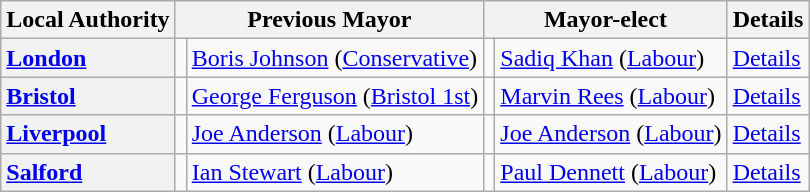<table class="wikitable">
<tr>
<th scope="col">Local Authority</th>
<th scope="col" colspan="2">Previous Mayor</th>
<th scope="col" colspan="2">Mayor-elect</th>
<th scope="col" colspan=2>Details</th>
</tr>
<tr>
<th scope="row" style="text-align: left;"><a href='#'>London</a></th>
<td></td>
<td><a href='#'>Boris Johnson</a> (<a href='#'>Conservative</a>)</td>
<td></td>
<td><a href='#'>Sadiq Khan</a> (<a href='#'>Labour</a>)</td>
<td><a href='#'>Details</a></td>
</tr>
<tr>
<th scope="row" style="text-align: left;"><a href='#'>Bristol</a></th>
<td></td>
<td><a href='#'>George Ferguson</a> (<a href='#'>Bristol 1st</a>)</td>
<td></td>
<td><a href='#'>Marvin Rees</a> (<a href='#'>Labour</a>)</td>
<td><a href='#'>Details</a></td>
</tr>
<tr>
<th scope="row" style="text-align: left;"><a href='#'>Liverpool</a></th>
<td></td>
<td><a href='#'>Joe Anderson</a> (<a href='#'>Labour</a>)</td>
<td></td>
<td><a href='#'>Joe Anderson</a> (<a href='#'>Labour</a>)</td>
<td><a href='#'>Details</a></td>
</tr>
<tr>
<th scope="row" style="text-align: left;"><a href='#'>Salford</a></th>
<td></td>
<td><a href='#'>Ian Stewart</a> (<a href='#'>Labour</a>)</td>
<td></td>
<td><a href='#'>Paul Dennett</a> (<a href='#'>Labour</a>)</td>
<td><a href='#'>Details</a></td>
</tr>
</table>
